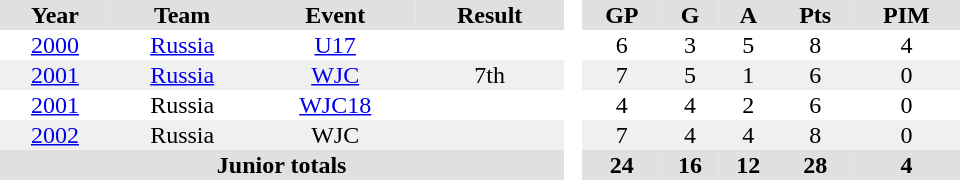<table border="0" cellpadding="1" cellspacing="0" style="text-align:center; width:40em">
<tr align="center" bgcolor="#e0e0e0">
<th>Year</th>
<th>Team</th>
<th>Event</th>
<th>Result</th>
<th rowspan="99" bgcolor="#ffffff"> </th>
<th>GP</th>
<th>G</th>
<th>A</th>
<th>Pts</th>
<th>PIM</th>
</tr>
<tr>
<td><a href='#'>2000</a></td>
<td><a href='#'>Russia</a></td>
<td><a href='#'>U17</a></td>
<td></td>
<td>6</td>
<td>3</td>
<td>5</td>
<td>8</td>
<td>4</td>
</tr>
<tr bgcolor="#f0f0f0">
<td><a href='#'>2001</a></td>
<td><a href='#'>Russia</a></td>
<td><a href='#'>WJC</a></td>
<td>7th</td>
<td>7</td>
<td>5</td>
<td>1</td>
<td>6</td>
<td>0</td>
</tr>
<tr>
<td><a href='#'>2001</a></td>
<td>Russia</td>
<td><a href='#'>WJC18</a></td>
<td></td>
<td>4</td>
<td>4</td>
<td>2</td>
<td>6</td>
<td>0</td>
</tr>
<tr bgcolor="#f0f0f0">
<td><a href='#'>2002</a></td>
<td>Russia</td>
<td>WJC</td>
<td></td>
<td>7</td>
<td>4</td>
<td>4</td>
<td>8</td>
<td>0</td>
</tr>
<tr bgcolor="#e0e0e0">
<th colspan="4">Junior totals</th>
<th>24</th>
<th>16</th>
<th>12</th>
<th>28</th>
<th>4</th>
</tr>
</table>
